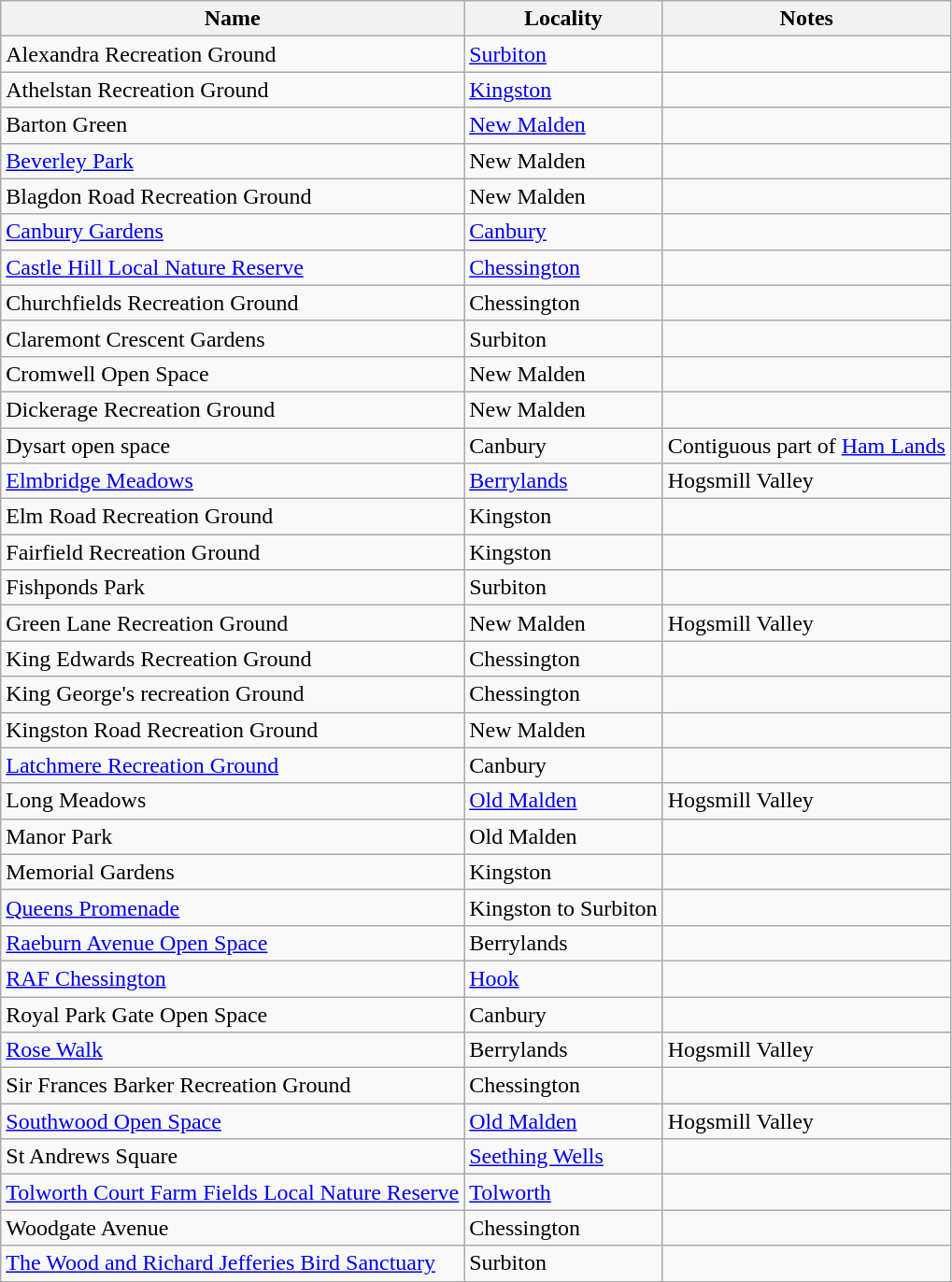<table class="wikitable sortable">
<tr>
<th>Name</th>
<th>Locality</th>
<th>Notes</th>
</tr>
<tr>
<td>Alexandra Recreation Ground</td>
<td><a href='#'>Surbiton</a></td>
<td></td>
</tr>
<tr>
<td>Athelstan Recreation Ground</td>
<td><a href='#'>Kingston</a></td>
<td></td>
</tr>
<tr>
<td>Barton Green</td>
<td><a href='#'>New Malden</a></td>
<td></td>
</tr>
<tr>
<td><a href='#'>Beverley Park</a></td>
<td>New Malden</td>
<td></td>
</tr>
<tr>
<td>Blagdon Road Recreation Ground</td>
<td>New Malden</td>
<td></td>
</tr>
<tr>
<td><a href='#'>Canbury Gardens</a></td>
<td><a href='#'>Canbury</a></td>
<td></td>
</tr>
<tr>
<td><a href='#'>Castle Hill Local Nature Reserve</a></td>
<td><a href='#'>Chessington</a></td>
<td></td>
</tr>
<tr>
<td>Churchfields Recreation Ground</td>
<td>Chessington</td>
<td></td>
</tr>
<tr>
<td>Claremont Crescent Gardens</td>
<td>Surbiton</td>
<td></td>
</tr>
<tr>
<td>Cromwell Open Space</td>
<td>New Malden</td>
<td></td>
</tr>
<tr>
<td>Dickerage Recreation Ground</td>
<td>New Malden</td>
<td></td>
</tr>
<tr>
<td>Dysart open space</td>
<td>Canbury</td>
<td>Contiguous part of <a href='#'>Ham Lands</a></td>
</tr>
<tr>
<td><a href='#'>Elmbridge Meadows</a></td>
<td><a href='#'>Berrylands</a></td>
<td>Hogsmill Valley</td>
</tr>
<tr>
<td>Elm Road Recreation Ground</td>
<td>Kingston</td>
<td></td>
</tr>
<tr>
<td>Fairfield Recreation Ground</td>
<td>Kingston</td>
<td></td>
</tr>
<tr>
<td>Fishponds Park</td>
<td>Surbiton</td>
<td></td>
</tr>
<tr>
<td>Green Lane Recreation Ground</td>
<td>New Malden</td>
<td>Hogsmill Valley</td>
</tr>
<tr>
<td>King Edwards Recreation Ground</td>
<td>Chessington</td>
<td></td>
</tr>
<tr>
<td>King George's recreation Ground</td>
<td>Chessington</td>
<td></td>
</tr>
<tr>
<td>Kingston Road Recreation Ground</td>
<td>New Malden</td>
<td></td>
</tr>
<tr>
<td><a href='#'>Latchmere Recreation Ground</a></td>
<td>Canbury</td>
<td></td>
</tr>
<tr>
<td>Long Meadows</td>
<td><a href='#'>Old Malden</a></td>
<td>Hogsmill Valley</td>
</tr>
<tr>
<td>Manor Park</td>
<td>Old Malden</td>
<td></td>
</tr>
<tr>
<td>Memorial Gardens</td>
<td>Kingston</td>
<td></td>
</tr>
<tr>
<td><a href='#'>Queens Promenade</a></td>
<td>Kingston to Surbiton</td>
<td></td>
</tr>
<tr>
<td><a href='#'>Raeburn Avenue Open Space</a></td>
<td>Berrylands</td>
<td></td>
</tr>
<tr>
<td><a href='#'>RAF Chessington</a></td>
<td><a href='#'>Hook</a></td>
<td></td>
</tr>
<tr>
<td>Royal Park Gate Open Space</td>
<td>Canbury</td>
<td></td>
</tr>
<tr>
<td><a href='#'>Rose Walk</a></td>
<td>Berrylands</td>
<td>Hogsmill Valley</td>
</tr>
<tr>
<td>Sir Frances Barker Recreation Ground</td>
<td>Chessington</td>
<td></td>
</tr>
<tr>
<td><a href='#'>Southwood Open Space</a></td>
<td><a href='#'>Old Malden</a></td>
<td>Hogsmill Valley</td>
</tr>
<tr>
<td>St Andrews Square</td>
<td><a href='#'>Seething Wells</a></td>
<td></td>
</tr>
<tr>
<td><a href='#'>Tolworth Court Farm Fields Local Nature Reserve</a></td>
<td><a href='#'>Tolworth</a></td>
<td></td>
</tr>
<tr>
<td>Woodgate Avenue</td>
<td>Chessington</td>
<td></td>
</tr>
<tr>
<td><a href='#'>The Wood and Richard Jefferies Bird Sanctuary</a></td>
<td>Surbiton</td>
<td></td>
</tr>
<tr>
</tr>
</table>
